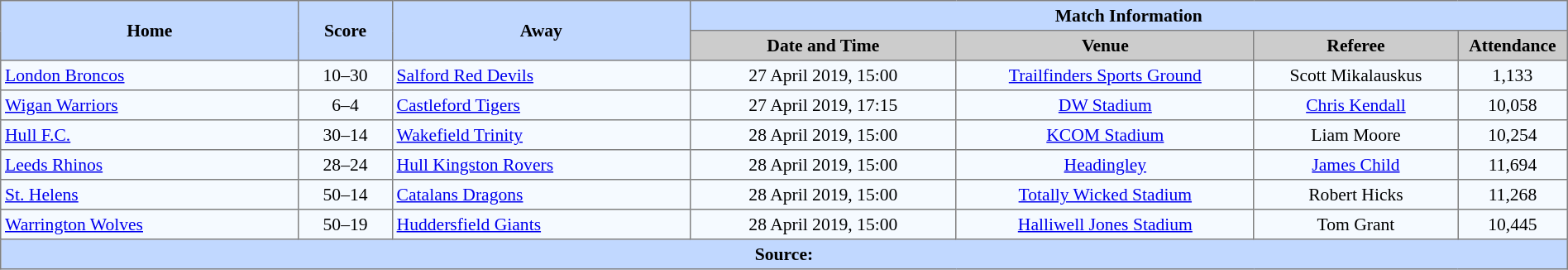<table border=1 style="border-collapse:collapse; font-size:90%; text-align:center;" cellpadding=3 cellspacing=0 width=100%>
<tr bgcolor=#C1D8FF>
<th rowspan=2 width=19%>Home</th>
<th rowspan=2 width=6%>Score</th>
<th rowspan=2 width=19%>Away</th>
<th colspan=4>Match Information</th>
</tr>
<tr bgcolor=#CCCCCC>
<th width=17%>Date and Time</th>
<th width=19%>Venue</th>
<th width=13%>Referee</th>
<th width=7%>Attendance</th>
</tr>
<tr bgcolor=#F5FAFF>
<td align=left> <a href='#'>London Broncos</a></td>
<td>10–30</td>
<td align=left> <a href='#'>Salford Red Devils</a></td>
<td>27 April 2019, 15:00</td>
<td><a href='#'>Trailfinders Sports Ground</a></td>
<td>Scott Mikalauskus</td>
<td>1,133</td>
</tr>
<tr bgcolor=#F5FAFF>
<td align=left> <a href='#'>Wigan Warriors</a></td>
<td>6–4</td>
<td align=left> <a href='#'>Castleford Tigers</a></td>
<td>27 April 2019, 17:15</td>
<td><a href='#'>DW Stadium</a></td>
<td><a href='#'>Chris Kendall</a></td>
<td>10,058</td>
</tr>
<tr bgcolor=#F5FAFF>
<td align=left> <a href='#'>Hull F.C.</a></td>
<td>30–14</td>
<td align=left> <a href='#'>Wakefield Trinity</a></td>
<td>28 April 2019, 15:00</td>
<td><a href='#'>KCOM Stadium</a></td>
<td>Liam Moore</td>
<td>10,254</td>
</tr>
<tr bgcolor=#F5FAFF>
<td align=left> <a href='#'>Leeds Rhinos</a></td>
<td>28–24</td>
<td align=left> <a href='#'>Hull Kingston Rovers</a></td>
<td>28 April 2019, 15:00</td>
<td><a href='#'>Headingley</a></td>
<td><a href='#'>James Child</a></td>
<td>11,694</td>
</tr>
<tr bgcolor=#F5FAFF>
<td align=left> <a href='#'>St. Helens</a></td>
<td>50–14</td>
<td align=left> <a href='#'>Catalans Dragons</a></td>
<td>28 April 2019, 15:00</td>
<td><a href='#'>Totally Wicked Stadium</a></td>
<td>Robert Hicks</td>
<td>11,268</td>
</tr>
<tr bgcolor=#F5FAFF>
<td align=left> <a href='#'>Warrington Wolves</a></td>
<td>50–19</td>
<td align=left> <a href='#'>Huddersfield Giants</a></td>
<td>28 April 2019, 15:00</td>
<td><a href='#'>Halliwell Jones Stadium</a></td>
<td>Tom Grant</td>
<td>10,445</td>
</tr>
<tr style="background:#c1d8ff;">
<th colspan=7>Source:</th>
</tr>
</table>
